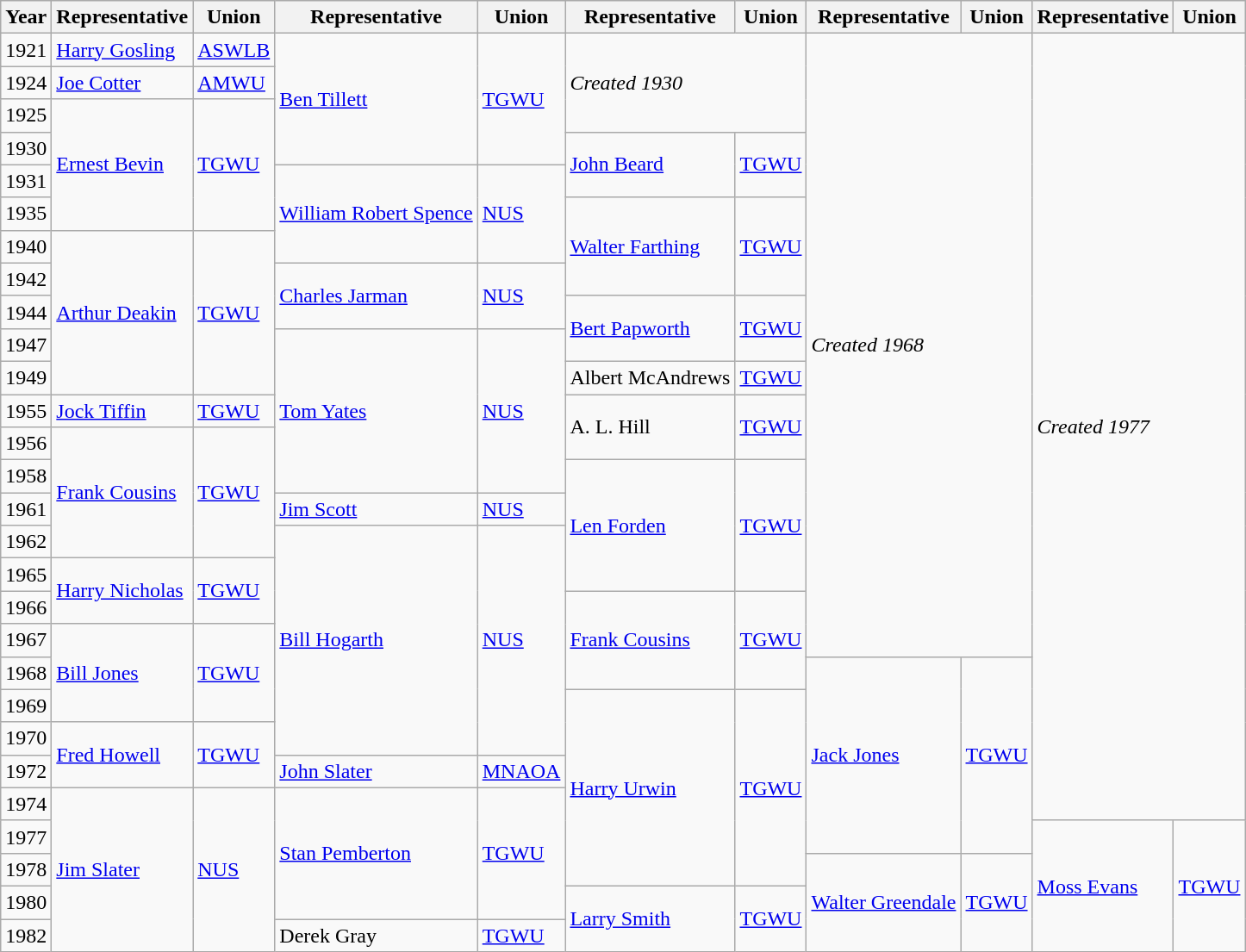<table class="wikitable">
<tr>
<th>Year</th>
<th>Representative</th>
<th>Union</th>
<th>Representative</th>
<th>Union</th>
<th>Representative</th>
<th>Union</th>
<th>Representative</th>
<th>Union</th>
<th>Representative</th>
<th>Union</th>
</tr>
<tr>
<td>1921</td>
<td><a href='#'>Harry Gosling</a></td>
<td><a href='#'>ASWLB</a></td>
<td rowspan=4><a href='#'>Ben Tillett</a></td>
<td rowspan=4><a href='#'>TGWU</a></td>
<td rowspan=3 colspan=2><em>Created 1930</em></td>
<td rowspan=19 colspan=2><em>Created 1968</em></td>
<td rowspan=24 colspan=2><em>Created 1977</em></td>
</tr>
<tr>
<td>1924</td>
<td><a href='#'>Joe Cotter</a></td>
<td><a href='#'>AMWU</a></td>
</tr>
<tr>
<td>1925</td>
<td rowspan=4><a href='#'>Ernest Bevin</a></td>
<td rowspan=4><a href='#'>TGWU</a></td>
</tr>
<tr>
<td>1930</td>
<td rowspan=2><a href='#'>John Beard</a></td>
<td rowspan=2><a href='#'>TGWU</a></td>
</tr>
<tr>
<td>1931</td>
<td rowspan=3><a href='#'>William Robert Spence</a></td>
<td rowspan=3><a href='#'>NUS</a></td>
</tr>
<tr>
<td>1935</td>
<td rowspan=3><a href='#'>Walter Farthing</a></td>
<td rowspan=3><a href='#'>TGWU</a></td>
</tr>
<tr>
<td>1940</td>
<td rowspan=5><a href='#'>Arthur Deakin</a></td>
<td rowspan=5><a href='#'>TGWU</a></td>
</tr>
<tr>
<td>1942</td>
<td rowspan=2><a href='#'>Charles Jarman</a></td>
<td rowspan=2><a href='#'>NUS</a></td>
</tr>
<tr>
<td>1944</td>
<td rowspan=2><a href='#'>Bert Papworth</a></td>
<td rowspan=2><a href='#'>TGWU</a></td>
</tr>
<tr>
<td>1947</td>
<td rowspan=5><a href='#'>Tom Yates</a></td>
<td rowspan=5><a href='#'>NUS</a></td>
</tr>
<tr>
<td>1949</td>
<td>Albert McAndrews</td>
<td><a href='#'>TGWU</a></td>
</tr>
<tr>
<td>1955</td>
<td><a href='#'>Jock Tiffin</a></td>
<td><a href='#'>TGWU</a></td>
<td rowspan=2>A. L. Hill</td>
<td rowspan=2><a href='#'>TGWU</a></td>
</tr>
<tr>
<td>1956</td>
<td rowspan=4><a href='#'>Frank Cousins</a></td>
<td rowspan=4><a href='#'>TGWU</a></td>
</tr>
<tr>
<td>1958</td>
<td rowspan=4><a href='#'>Len Forden</a></td>
<td rowspan=4><a href='#'>TGWU</a></td>
</tr>
<tr>
<td>1961</td>
<td><a href='#'>Jim Scott</a></td>
<td><a href='#'>NUS</a></td>
</tr>
<tr>
<td>1962</td>
<td rowspan=7><a href='#'>Bill Hogarth</a></td>
<td rowspan=7><a href='#'>NUS</a></td>
</tr>
<tr>
<td>1965</td>
<td rowspan=2><a href='#'>Harry Nicholas</a></td>
<td rowspan=2><a href='#'>TGWU</a></td>
</tr>
<tr>
<td>1966</td>
<td rowspan=3><a href='#'>Frank Cousins</a></td>
<td rowspan=3><a href='#'>TGWU</a></td>
</tr>
<tr>
<td>1967</td>
<td rowspan=3><a href='#'>Bill Jones</a></td>
<td rowspan=3><a href='#'>TGWU</a></td>
</tr>
<tr>
<td>1968</td>
<td rowspan=6><a href='#'>Jack Jones</a></td>
<td rowspan=6><a href='#'>TGWU</a></td>
</tr>
<tr>
<td>1969</td>
<td rowspan=6><a href='#'>Harry Urwin</a></td>
<td rowspan=6><a href='#'>TGWU</a></td>
</tr>
<tr>
<td>1970</td>
<td rowspan=2><a href='#'>Fred Howell</a></td>
<td rowspan=2><a href='#'>TGWU</a></td>
</tr>
<tr>
<td>1972</td>
<td><a href='#'>John Slater</a></td>
<td><a href='#'>MNAOA</a></td>
</tr>
<tr>
<td>1974</td>
<td rowspan=5><a href='#'>Jim Slater</a></td>
<td rowspan=5><a href='#'>NUS</a></td>
<td rowspan=4><a href='#'>Stan Pemberton</a></td>
<td rowspan=4><a href='#'>TGWU</a></td>
</tr>
<tr>
<td>1977</td>
<td rowspan=4><a href='#'>Moss Evans</a></td>
<td rowspan=4><a href='#'>TGWU</a></td>
</tr>
<tr>
<td>1978</td>
<td rowspan=3><a href='#'>Walter Greendale</a></td>
<td rowspan=3><a href='#'>TGWU</a></td>
</tr>
<tr>
<td>1980</td>
<td rowspan=2><a href='#'>Larry Smith</a></td>
<td rowspan=2><a href='#'>TGWU</a></td>
</tr>
<tr>
<td>1982</td>
<td>Derek Gray</td>
<td><a href='#'>TGWU</a></td>
</tr>
</table>
